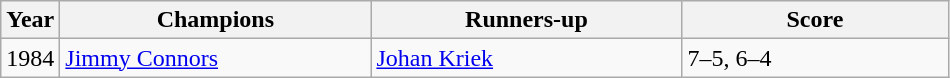<table class="wikitable">
<tr>
<th>Year</th>
<th style="width:200px">Champions</th>
<th style="width:200px">Runners-up</th>
<th style="width:170px" class="unsortable">Score</th>
</tr>
<tr>
<td>1984</td>
<td> <a href='#'>Jimmy Connors</a></td>
<td> <a href='#'>Johan Kriek</a></td>
<td>7–5, 6–4</td>
</tr>
</table>
